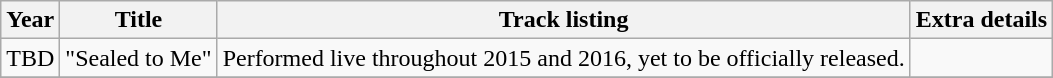<table class="wikitable">
<tr>
<th>Year</th>
<th>Title</th>
<th>Track listing</th>
<th>Extra details</th>
</tr>
<tr>
<td>TBD</td>
<td>"Sealed to Me"</td>
<td>Performed live throughout 2015 and 2016, yet to be officially released.</td>
<td></td>
</tr>
<tr>
</tr>
</table>
